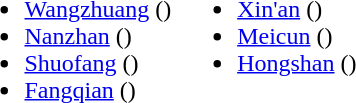<table>
<tr>
<td valign="top"><br><ul><li><a href='#'>Wangzhuang</a> ()</li><li><a href='#'>Nanzhan</a> ()</li><li><a href='#'>Shuofang</a> ()</li><li><a href='#'>Fangqian</a> ()</li></ul></td>
<td valign="top"><br><ul><li><a href='#'>Xin'an</a> ()</li><li><a href='#'>Meicun</a> ()</li><li><a href='#'>Hongshan</a> ()</li></ul></td>
</tr>
</table>
